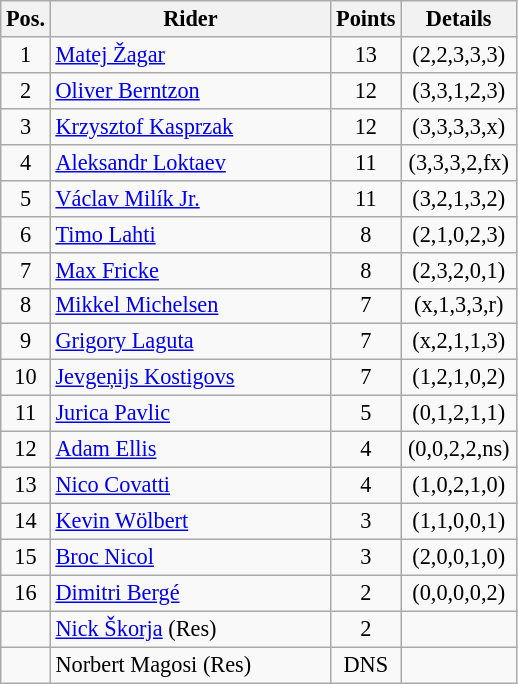<table class=wikitable style="font-size:93%; text-align:center;">
<tr>
<th width=25px>Pos.</th>
<th width=180px>Rider</th>
<th width=40px>Points</th>
<th width=70px>Details</th>
</tr>
<tr>
<td>1</td>
<td style="text-align:left;"> <a href='#'>Matej Žagar</a></td>
<td>13</td>
<td>(2,2,3,3,3)</td>
</tr>
<tr>
<td>2</td>
<td style="text-align:left;"> <a href='#'>Oliver Berntzon</a></td>
<td>12</td>
<td>(3,3,1,2,3)</td>
</tr>
<tr>
<td>3</td>
<td style="text-align:left;"> <a href='#'>Krzysztof Kasprzak</a></td>
<td>12</td>
<td>(3,3,3,3,x)</td>
</tr>
<tr>
<td>4</td>
<td style="text-align:left;"> <a href='#'>Aleksandr Loktaev</a></td>
<td>11</td>
<td>(3,3,3,2,fx)</td>
</tr>
<tr>
<td>5</td>
<td style="text-align:left;"> <a href='#'>Václav Milík Jr.</a></td>
<td>11</td>
<td>(3,2,1,3,2)</td>
</tr>
<tr>
<td>6</td>
<td style="text-align:left;"> <a href='#'>Timo Lahti</a></td>
<td>8</td>
<td>(2,1,0,2,3)</td>
</tr>
<tr>
<td>7</td>
<td style="text-align:left;"> <a href='#'>Max Fricke</a></td>
<td>8</td>
<td>(2,3,2,0,1)</td>
</tr>
<tr>
<td>8</td>
<td style="text-align:left;"> <a href='#'>Mikkel Michelsen</a></td>
<td>7</td>
<td>(x,1,3,3,r)</td>
</tr>
<tr>
<td>9</td>
<td style="text-align:left;"> <a href='#'>Grigory Laguta</a></td>
<td>7</td>
<td>(x,2,1,1,3)</td>
</tr>
<tr>
<td>10</td>
<td style="text-align:left;"> <a href='#'>Jevgeņijs Kostigovs</a></td>
<td>7</td>
<td>(1,2,1,0,2)</td>
</tr>
<tr>
<td>11</td>
<td style="text-align:left;"> <a href='#'>Jurica Pavlic</a></td>
<td>5</td>
<td>(0,1,2,1,1)</td>
</tr>
<tr>
<td>12</td>
<td style="text-align:left;"> <a href='#'>Adam Ellis</a></td>
<td>4</td>
<td>(0,0,2,2,ns)</td>
</tr>
<tr>
<td>13</td>
<td style="text-align:left;"> <a href='#'>Nico Covatti</a></td>
<td>4</td>
<td>(1,0,2,1,0)</td>
</tr>
<tr>
<td>14</td>
<td style="text-align:left;"> <a href='#'>Kevin Wölbert</a></td>
<td>3</td>
<td>(1,1,0,0,1)</td>
</tr>
<tr>
<td>15</td>
<td style="text-align:left;"> <a href='#'>Broc Nicol</a></td>
<td>3</td>
<td>(2,0,0,1,0)</td>
</tr>
<tr>
<td>16</td>
<td style="text-align:left;"> <a href='#'>Dimitri Bergé</a></td>
<td>2</td>
<td>(0,0,0,0,2)</td>
</tr>
<tr>
<td></td>
<td style="text-align:left;"> <a href='#'>Nick Škorja</a> (Res)</td>
<td>2</td>
<td></td>
</tr>
<tr>
<td></td>
<td style="text-align:left;"> Norbert Magosi (Res)</td>
<td>DNS</td>
<td></td>
</tr>
</table>
